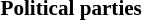<table class="toccolours" style="font-size:88%">
<tr>
<th>Political parties</th>
</tr>
<tr>
<td><br>

</td>
</tr>
</table>
